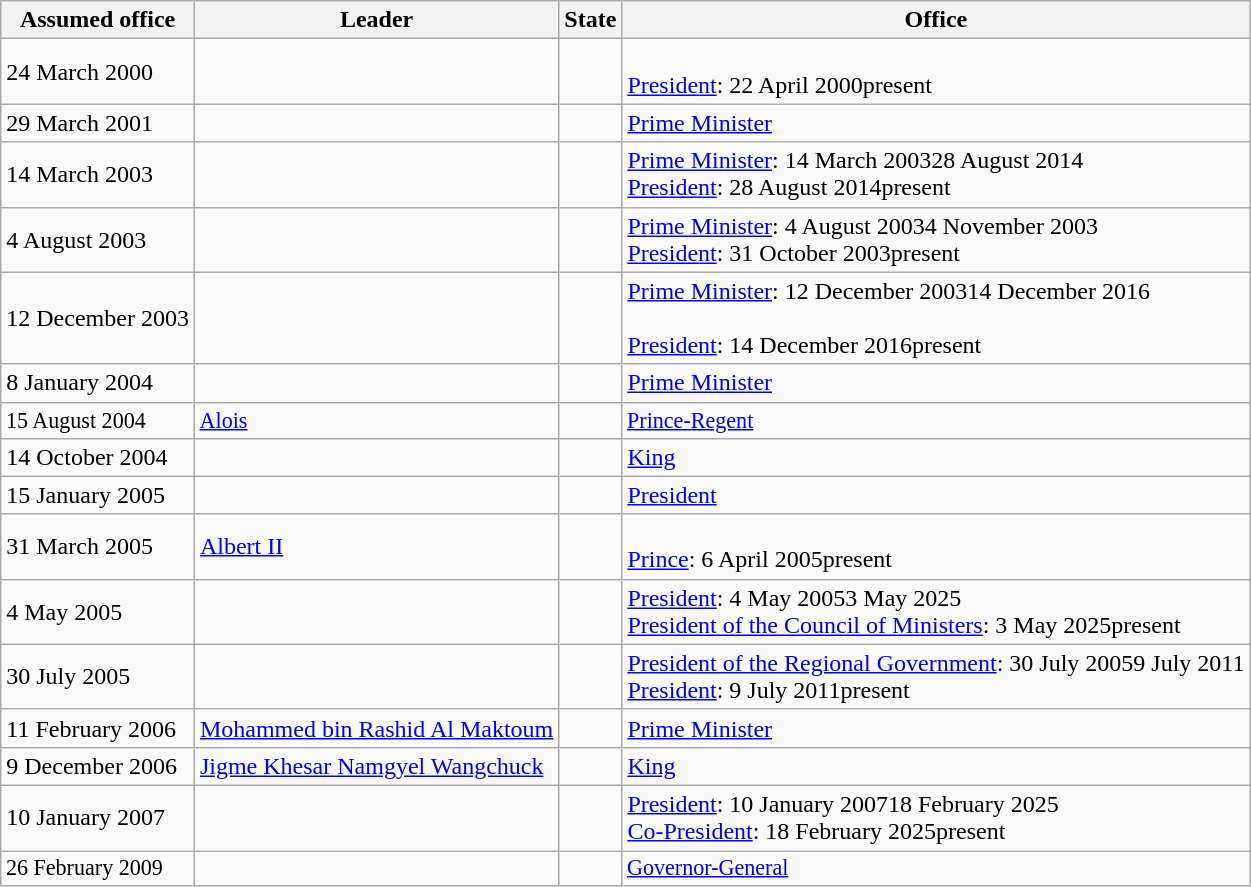<table class="wikitable sortable">
<tr>
<th>Assumed office</th>
<th>Leader</th>
<th>State</th>
<th class=unsortable>Office</th>
</tr>
<tr>
<td>24 March 2000</td>
<td></td>
<td></td>
<td><br><a href='#'>President</a>: 22 April 2000present</td>
</tr>
<tr>
<td>29 March 2001</td>
<td></td>
<td></td>
<td><a href='#'>Prime Minister</a></td>
</tr>
<tr>
<td>14 March 2003</td>
<td></td>
<td></td>
<td><a href='#'>Prime Minister</a>: 14 March 200328 August 2014<br><a href='#'>President</a>: 28 August 2014present</td>
</tr>
<tr>
<td>4 August 2003</td>
<td></td>
<td></td>
<td><a href='#'>Prime Minister</a>: 4 August 20034 November 2003<br><a href='#'>President</a>: 31 October 2003present</td>
</tr>
<tr>
<td>12 December 2003</td>
<td></td>
<td></td>
<td><a href='#'>Prime Minister</a>: 12 December 200314 December 2016<br><br><a href='#'>President</a>: 14 December 2016present</td>
</tr>
<tr>
<td>8 January 2004</td>
<td></td>
<td></td>
<td><a href='#'>Prime Minister</a></td>
</tr>
<tr style=font-size:92%>
<td>15 August 2004</td>
<td><a href='#'>Alois</a></td>
<td></td>
<td><a href='#'>Prince-Regent</a></td>
</tr>
<tr>
<td>14 October 2004</td>
<td></td>
<td></td>
<td><a href='#'>King</a></td>
</tr>
<tr>
<td>15 January 2005</td>
<td></td>
<td></td>
<td><a href='#'>President</a></td>
</tr>
<tr>
<td>31 March 2005</td>
<td><a href='#'>Albert II</a></td>
<td></td>
<td><br><a href='#'>Prince</a>: 6 April 2005present</td>
</tr>
<tr>
<td>4 May 2005</td>
<td></td>
<td></td>
<td><a href='#'>President</a>: 4 May 20053 May 2025<br><a href='#'>President of the Council of Ministers</a>: 3 May 2025present</td>
</tr>
<tr>
<td>30 July 2005</td>
<td></td>
<td data-sort-value=Sudan></td>
<td><a href='#'>President of the Regional Government</a>: 30 July 20059 July 2011<br><a href='#'>President</a>: 9 July 2011present</td>
</tr>
<tr>
<td>11 February 2006</td>
<td data-sort-value=Maktoum><a href='#'>Mohammed bin Rashid Al Maktoum</a></td>
<td></td>
<td><a href='#'>Prime Minister</a></td>
</tr>
<tr>
<td>9 December 2006</td>
<td data-sort-value=Khesar><a href='#'>Jigme Khesar Namgyel Wangchuck</a></td>
<td></td>
<td><a href='#'>King</a></td>
</tr>
<tr>
<td>10 January 2007</td>
<td></td>
<td></td>
<td><a href='#'>President</a>: 10 January 200718 February 2025<br><a href='#'>Co-President</a>: 18 February 2025present</td>
</tr>
<tr style=font-size:92%>
<td>26 February 2009</td>
<td></td>
<td></td>
<td><a href='#'>Governor-General</a></td>
</tr>
</table>
